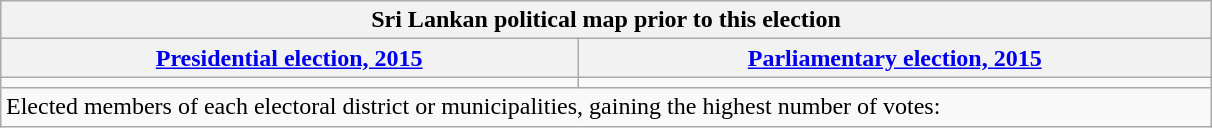<table class="wikitable" style="margin:1em auto; text-align:center">
<tr>
<th colspan="7" style="width:800px;">Sri Lankan political map prior to this election</th>
</tr>
<tr>
<th><a href='#'>Presidential election, 2015</a></th>
<th><a href='#'>Parliamentary election, 2015</a></th>
</tr>
<tr>
<td></td>
<td></td>
</tr>
<tr>
<td colspan="6" style="text-align:left;">Elected members of each electoral district or municipalities, gaining the highest number of votes:<br></td>
</tr>
</table>
